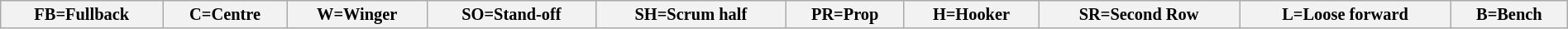<table class="wikitable"  style="font-size:85%; width:100%;">
<tr>
<th>FB=Fullback</th>
<th>C=Centre</th>
<th>W=Winger</th>
<th>SO=Stand-off</th>
<th>SH=Scrum half</th>
<th>PR=Prop</th>
<th>H=Hooker</th>
<th>SR=Second Row</th>
<th>L=Loose forward</th>
<th>B=Bench</th>
</tr>
</table>
